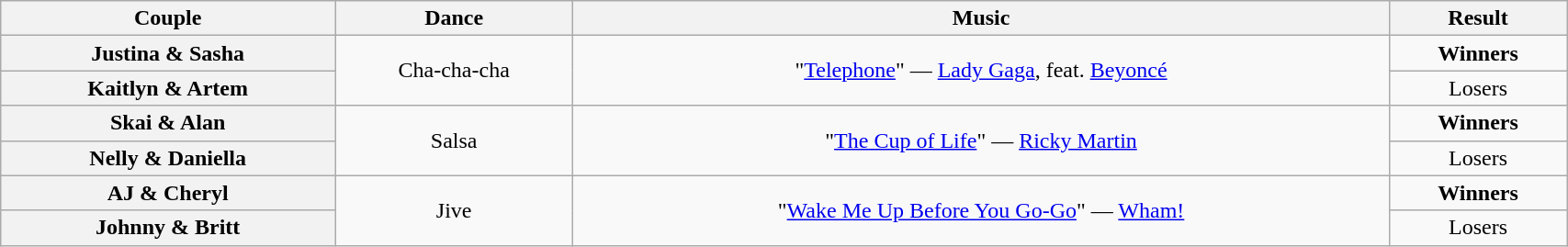<table class="wikitable unsortable" style="text-align:center; width: 90%">
<tr>
<th scope="col">Couple</th>
<th scope="col">Dance</th>
<th scope="col">Music</th>
<th scope="col">Result</th>
</tr>
<tr>
<th scope="row">Justina & Sasha</th>
<td rowspan=2>Cha-cha-cha</td>
<td rowspan=2>"<a href='#'>Telephone</a>" — <a href='#'>Lady Gaga</a>, feat. <a href='#'>Beyoncé</a></td>
<td><strong>Winners</strong></td>
</tr>
<tr>
<th scope="row">Kaitlyn & Artem</th>
<td>Losers</td>
</tr>
<tr>
<th scope="row">Skai & Alan</th>
<td rowspan=2>Salsa</td>
<td rowspan=2>"<a href='#'>The Cup of Life</a>" — <a href='#'>Ricky Martin</a></td>
<td><strong>Winners</strong></td>
</tr>
<tr>
<th scope="row">Nelly & Daniella</th>
<td>Losers</td>
</tr>
<tr>
<th scope="row">AJ & Cheryl</th>
<td rowspan=2>Jive</td>
<td rowspan=2>"<a href='#'>Wake Me Up Before You Go-Go</a>" — <a href='#'>Wham!</a></td>
<td><strong>Winners</strong></td>
</tr>
<tr>
<th scope="row">Johnny & Britt</th>
<td>Losers</td>
</tr>
</table>
